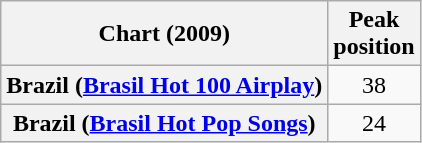<table class="wikitable sortable plainrowheaders" style="text-align:center;">
<tr>
<th>Chart (2009)</th>
<th>Peak<br>position</th>
</tr>
<tr>
<th scope="row">Brazil (<a href='#'>Brasil Hot 100 Airplay</a>)</th>
<td>38</td>
</tr>
<tr>
<th scope="row">Brazil (<a href='#'>Brasil Hot Pop Songs</a>)</th>
<td>24</td>
</tr>
</table>
